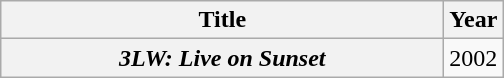<table class="wikitable plainrowheaders" style="text-align:center;">
<tr>
<th scope="col" style="width:18em;">Title</th>
<th scope="col">Year</th>
</tr>
<tr>
<th scope="row"><em>3LW: Live on Sunset</em></th>
<td>2002</td>
</tr>
</table>
